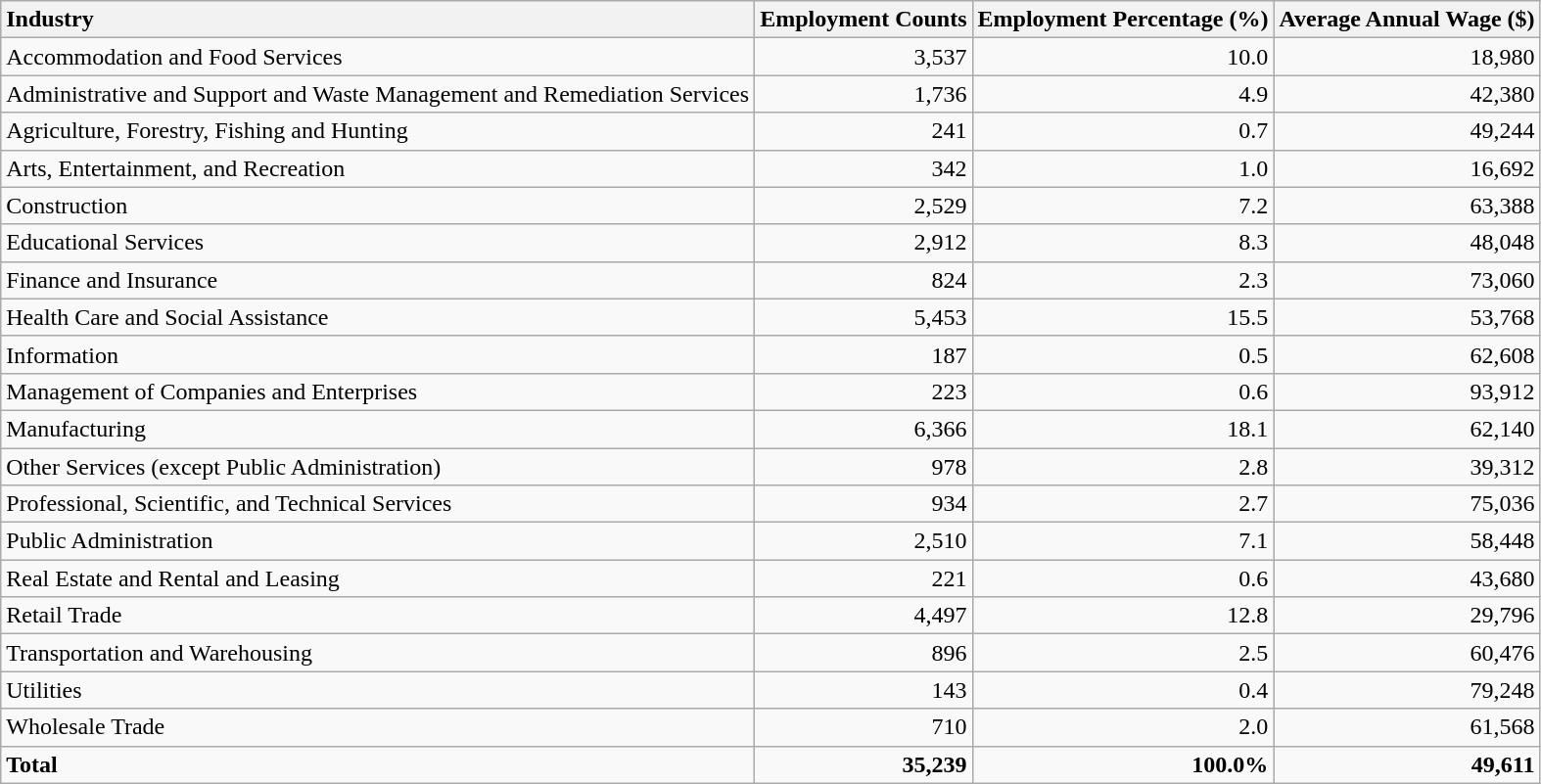<table class="wikitable sortable">
<tr>
<th style="text-align:left;">Industry</th>
<th style="text-align:right;">Employment Counts</th>
<th style="text-align:right;">Employment Percentage (%)</th>
<th style="text-align:right;">Average Annual Wage ($)</th>
</tr>
<tr>
<td style="text-align:left;">Accommodation and Food Services</td>
<td style="text-align:right;">3,537</td>
<td style="text-align:right;">10.0</td>
<td style="text-align:right;">18,980</td>
</tr>
<tr>
<td style="text-align:left;">Administrative and Support and Waste Management and Remediation Services</td>
<td style="text-align:right;">1,736</td>
<td style="text-align:right;">4.9</td>
<td style="text-align:right;">42,380</td>
</tr>
<tr>
<td style="text-align:left;">Agriculture, Forestry, Fishing and Hunting</td>
<td style="text-align:right;">241</td>
<td style="text-align:right;">0.7</td>
<td style="text-align:right;">49,244</td>
</tr>
<tr>
<td style="text-align:left;">Arts, Entertainment, and Recreation</td>
<td style="text-align:right;">342</td>
<td style="text-align:right;">1.0</td>
<td style="text-align:right;">16,692</td>
</tr>
<tr>
<td style="text-align:left;">Construction</td>
<td style="text-align:right;">2,529</td>
<td style="text-align:right;">7.2</td>
<td style="text-align:right;">63,388</td>
</tr>
<tr>
<td style="text-align:left;">Educational Services</td>
<td style="text-align:right;">2,912</td>
<td style="text-align:right;">8.3</td>
<td style="text-align:right;">48,048</td>
</tr>
<tr>
<td style="text-align:left;">Finance and Insurance</td>
<td style="text-align:right;">824</td>
<td style="text-align:right;">2.3</td>
<td style="text-align:right;">73,060</td>
</tr>
<tr>
<td style="text-align:left;">Health Care and Social Assistance</td>
<td style="text-align:right;">5,453</td>
<td style="text-align:right;">15.5</td>
<td style="text-align:right;">53,768</td>
</tr>
<tr>
<td style="text-align:left;">Information</td>
<td style="text-align:right;">187</td>
<td style="text-align:right;">0.5</td>
<td style="text-align:right;">62,608</td>
</tr>
<tr>
<td style="text-align:left;">Management of Companies and Enterprises</td>
<td style="text-align:right;">223</td>
<td style="text-align:right;">0.6</td>
<td style="text-align:right;">93,912</td>
</tr>
<tr>
<td style="text-align:left;">Manufacturing</td>
<td style="text-align:right;">6,366</td>
<td style="text-align:right;">18.1</td>
<td style="text-align:right;">62,140</td>
</tr>
<tr>
<td style="text-align:left;">Other Services (except Public Administration)</td>
<td style="text-align:right;">978</td>
<td style="text-align:right;">2.8</td>
<td style="text-align:right;">39,312</td>
</tr>
<tr>
<td style="text-align:left;">Professional, Scientific, and Technical Services</td>
<td style="text-align:right;">934</td>
<td style="text-align:right;">2.7</td>
<td style="text-align:right;">75,036</td>
</tr>
<tr>
<td style="text-align:left;">Public Administration</td>
<td style="text-align:right;">2,510</td>
<td style="text-align:right;">7.1</td>
<td style="text-align:right;">58,448</td>
</tr>
<tr>
<td style="text-align:left;">Real Estate and Rental and Leasing</td>
<td style="text-align:right;">221</td>
<td style="text-align:right;">0.6</td>
<td style="text-align:right;">43,680</td>
</tr>
<tr>
<td style="text-align:left;">Retail Trade</td>
<td style="text-align:right;">4,497</td>
<td style="text-align:right;">12.8</td>
<td style="text-align:right;">29,796</td>
</tr>
<tr>
<td style="text-align:left;">Transportation and Warehousing</td>
<td style="text-align:right;">896</td>
<td style="text-align:right;">2.5</td>
<td style="text-align:right;">60,476</td>
</tr>
<tr>
<td style="text-align:left;">Utilities</td>
<td style="text-align:right;">143</td>
<td style="text-align:right;">0.4</td>
<td style="text-align:right;">79,248</td>
</tr>
<tr>
<td style="text-align:left;">Wholesale Trade</td>
<td style="text-align:right;">710</td>
<td style="text-align:right;">2.0</td>
<td style="text-align:right;">61,568</td>
</tr>
<tr>
<td style="text-align:left; font-weight:bold;"><strong>Total</strong></td>
<td style="text-align:right; font-weight:bold;"><strong>35,239</strong></td>
<td style="text-align:right; font-weight:bold;"><strong>100.0%</strong></td>
<td style="text-align:right; font-weight:bold;"><strong>49,611</strong></td>
</tr>
</table>
